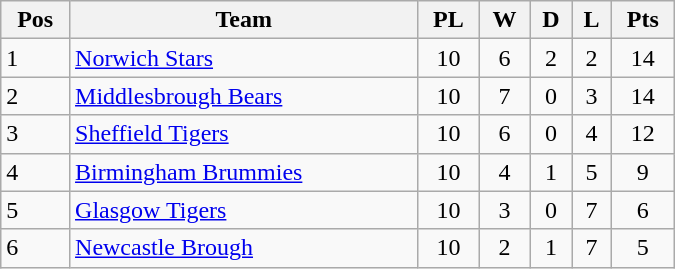<table class=wikitable width="450">
<tr>
<th>Pos</th>
<th>Team</th>
<th>PL</th>
<th>W</th>
<th>D</th>
<th>L</th>
<th>Pts</th>
</tr>
<tr>
<td>1</td>
<td><a href='#'>Norwich Stars</a></td>
<td align="center">10</td>
<td align="center">6</td>
<td align="center">2</td>
<td align="center">2</td>
<td align="center">14</td>
</tr>
<tr>
<td>2</td>
<td><a href='#'>Middlesbrough Bears</a></td>
<td align="center">10</td>
<td align="center">7</td>
<td align="center">0</td>
<td align="center">3</td>
<td align="center">14</td>
</tr>
<tr>
<td>3</td>
<td><a href='#'>Sheffield Tigers</a></td>
<td align="center">10</td>
<td align="center">6</td>
<td align="center">0</td>
<td align="center">4</td>
<td align="center">12</td>
</tr>
<tr>
<td>4</td>
<td><a href='#'>Birmingham Brummies</a></td>
<td align="center">10</td>
<td align="center">4</td>
<td align="center">1</td>
<td align="center">5</td>
<td align="center">9</td>
</tr>
<tr>
<td>5</td>
<td><a href='#'>Glasgow Tigers</a></td>
<td align="center">10</td>
<td align="center">3</td>
<td align="center">0</td>
<td align="center">7</td>
<td align="center">6</td>
</tr>
<tr>
<td>6</td>
<td><a href='#'>Newcastle Brough</a></td>
<td align="center">10</td>
<td align="center">2</td>
<td align="center">1</td>
<td align="center">7</td>
<td align="center">5</td>
</tr>
</table>
